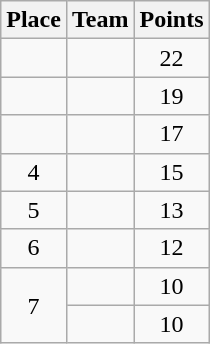<table class="wikitable" style="text-align:center; padding-bottom:0;">
<tr>
<th>Place</th>
<th style="text-align:left;">Team</th>
<th>Points</th>
</tr>
<tr>
<td></td>
<td align=left></td>
<td>22</td>
</tr>
<tr>
<td></td>
<td align=left></td>
<td>19</td>
</tr>
<tr>
<td></td>
<td align=left></td>
<td>17</td>
</tr>
<tr>
<td>4</td>
<td align=left></td>
<td>15</td>
</tr>
<tr>
<td>5</td>
<td align=left></td>
<td>13</td>
</tr>
<tr>
<td>6</td>
<td align=left></td>
<td>12</td>
</tr>
<tr>
<td rowspan=2>7</td>
<td align=left></td>
<td>10</td>
</tr>
<tr>
<td align=left></td>
<td>10</td>
</tr>
</table>
